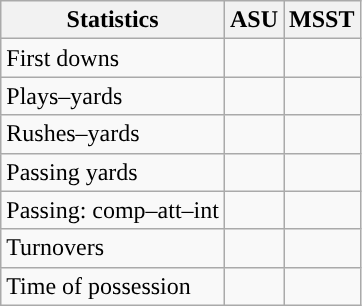<table class="wikitable" style="float:left">
<tr>
<th>Statistics</th>
<th>ASU</th>
<th>MSST</th>
</tr>
<tr>
<td>First downs</td>
<td></td>
<td></td>
</tr>
<tr>
<td>Plays–yards</td>
<td></td>
<td></td>
</tr>
<tr>
<td>Rushes–yards</td>
<td></td>
<td></td>
</tr>
<tr>
<td>Passing yards</td>
<td></td>
<td></td>
</tr>
<tr>
<td>Passing: comp–att–int</td>
<td></td>
<td></td>
</tr>
<tr>
<td>Turnovers</td>
<td></td>
<td></td>
</tr>
<tr>
<td>Time of possession</td>
<td></td>
<td></td>
</tr>
</table>
